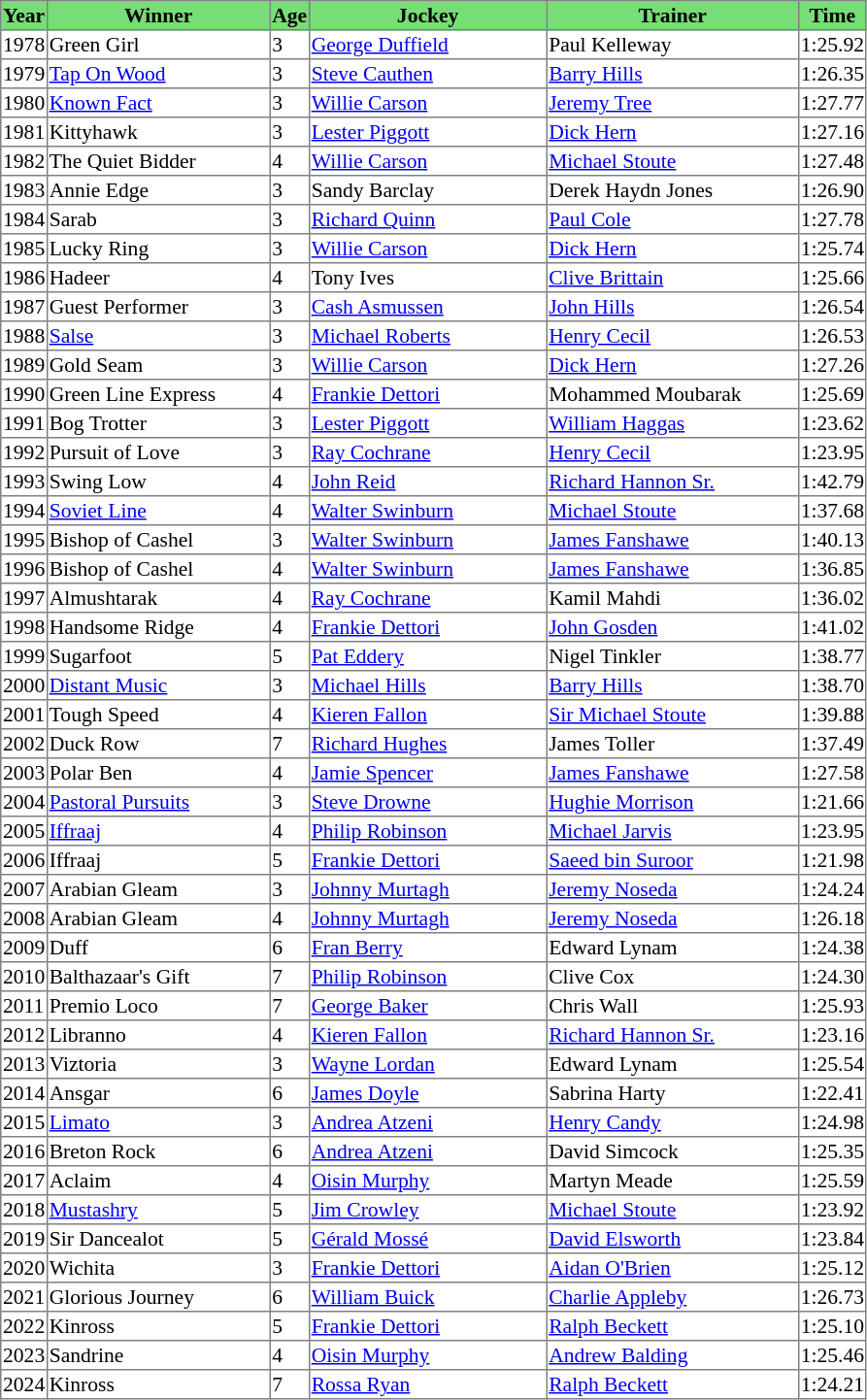<table class = "sortable" | border="1" style="border-collapse: collapse; font-size:90%">
<tr bgcolor="#77dd77" align="center">
<th>Year</th>
<th>Winner</th>
<th>Age</th>
<th>Jockey</th>
<th>Trainer</th>
<th>Time</th>
</tr>
<tr>
<td>1978</td>
<td width=150px>Green Girl</td>
<td>3</td>
<td width=160px><a href='#'>George Duffield</a></td>
<td width=170px>Paul Kelleway</td>
<td>1:25.92</td>
</tr>
<tr>
<td>1979</td>
<td><a href='#'>Tap On Wood</a></td>
<td>3</td>
<td><a href='#'>Steve Cauthen</a></td>
<td><a href='#'>Barry Hills</a></td>
<td>1:26.35</td>
</tr>
<tr>
<td>1980</td>
<td><a href='#'>Known Fact</a></td>
<td>3</td>
<td><a href='#'>Willie Carson</a></td>
<td><a href='#'>Jeremy Tree</a></td>
<td>1:27.77</td>
</tr>
<tr>
<td>1981</td>
<td>Kittyhawk</td>
<td>3</td>
<td><a href='#'>Lester Piggott</a></td>
<td><a href='#'>Dick Hern</a></td>
<td>1:27.16</td>
</tr>
<tr>
<td>1982</td>
<td>The Quiet Bidder</td>
<td>4</td>
<td><a href='#'>Willie Carson</a></td>
<td><a href='#'>Michael Stoute</a></td>
<td>1:27.48</td>
</tr>
<tr>
<td>1983</td>
<td>Annie Edge</td>
<td>3</td>
<td>Sandy Barclay</td>
<td>Derek Haydn Jones</td>
<td>1:26.90</td>
</tr>
<tr>
<td>1984</td>
<td>Sarab</td>
<td>3</td>
<td><a href='#'>Richard Quinn</a></td>
<td><a href='#'>Paul Cole</a></td>
<td>1:27.78</td>
</tr>
<tr>
<td>1985</td>
<td>Lucky Ring</td>
<td>3</td>
<td><a href='#'>Willie Carson</a></td>
<td><a href='#'>Dick Hern</a></td>
<td>1:25.74</td>
</tr>
<tr>
<td>1986</td>
<td>Hadeer</td>
<td>4</td>
<td>Tony Ives</td>
<td><a href='#'>Clive Brittain</a></td>
<td>1:25.66</td>
</tr>
<tr>
<td>1987</td>
<td>Guest Performer</td>
<td>3</td>
<td><a href='#'>Cash Asmussen</a></td>
<td><a href='#'>John Hills</a></td>
<td>1:26.54</td>
</tr>
<tr>
<td>1988</td>
<td><a href='#'>Salse</a></td>
<td>3</td>
<td><a href='#'>Michael Roberts</a></td>
<td><a href='#'>Henry Cecil</a></td>
<td>1:26.53</td>
</tr>
<tr>
<td>1989</td>
<td>Gold Seam</td>
<td>3</td>
<td><a href='#'>Willie Carson</a></td>
<td><a href='#'>Dick Hern</a></td>
<td>1:27.26</td>
</tr>
<tr>
<td>1990</td>
<td>Green Line Express</td>
<td>4</td>
<td><a href='#'>Frankie Dettori</a></td>
<td>Mohammed Moubarak</td>
<td>1:25.69</td>
</tr>
<tr>
<td>1991</td>
<td>Bog Trotter</td>
<td>3</td>
<td><a href='#'>Lester Piggott</a></td>
<td><a href='#'>William Haggas</a></td>
<td>1:23.62</td>
</tr>
<tr>
<td>1992</td>
<td>Pursuit of Love</td>
<td>3</td>
<td><a href='#'>Ray Cochrane</a></td>
<td><a href='#'>Henry Cecil</a></td>
<td>1:23.95</td>
</tr>
<tr>
<td>1993</td>
<td>Swing Low</td>
<td>4</td>
<td><a href='#'>John Reid</a></td>
<td><a href='#'>Richard Hannon Sr.</a></td>
<td>1:42.79</td>
</tr>
<tr>
<td>1994</td>
<td><a href='#'>Soviet Line</a></td>
<td>4</td>
<td><a href='#'>Walter Swinburn</a></td>
<td><a href='#'>Michael Stoute</a></td>
<td>1:37.68</td>
</tr>
<tr>
<td>1995</td>
<td>Bishop of Cashel</td>
<td>3</td>
<td><a href='#'>Walter Swinburn</a></td>
<td><a href='#'>James Fanshawe</a></td>
<td>1:40.13</td>
</tr>
<tr>
<td>1996</td>
<td>Bishop of Cashel</td>
<td>4</td>
<td><a href='#'>Walter Swinburn</a></td>
<td><a href='#'>James Fanshawe</a></td>
<td>1:36.85</td>
</tr>
<tr>
<td>1997</td>
<td>Almushtarak</td>
<td>4</td>
<td><a href='#'>Ray Cochrane</a></td>
<td>Kamil Mahdi</td>
<td>1:36.02</td>
</tr>
<tr>
<td>1998</td>
<td>Handsome Ridge</td>
<td>4</td>
<td><a href='#'>Frankie Dettori</a></td>
<td><a href='#'>John Gosden</a></td>
<td>1:41.02</td>
</tr>
<tr>
<td>1999</td>
<td>Sugarfoot</td>
<td>5</td>
<td><a href='#'>Pat Eddery</a></td>
<td>Nigel Tinkler</td>
<td>1:38.77</td>
</tr>
<tr>
<td>2000</td>
<td><a href='#'>Distant Music</a></td>
<td>3</td>
<td><a href='#'>Michael Hills</a></td>
<td><a href='#'>Barry Hills</a></td>
<td>1:38.70</td>
</tr>
<tr>
<td>2001</td>
<td>Tough Speed</td>
<td>4</td>
<td><a href='#'>Kieren Fallon</a></td>
<td><a href='#'>Sir Michael Stoute</a></td>
<td>1:39.88</td>
</tr>
<tr>
<td>2002</td>
<td>Duck Row</td>
<td>7</td>
<td><a href='#'>Richard Hughes</a></td>
<td>James Toller</td>
<td>1:37.49</td>
</tr>
<tr>
<td>2003</td>
<td>Polar Ben</td>
<td>4</td>
<td><a href='#'>Jamie Spencer</a></td>
<td><a href='#'>James Fanshawe</a></td>
<td>1:27.58</td>
</tr>
<tr>
<td>2004</td>
<td><a href='#'>Pastoral Pursuits</a></td>
<td>3</td>
<td><a href='#'>Steve Drowne</a></td>
<td><a href='#'>Hughie Morrison</a></td>
<td>1:21.66</td>
</tr>
<tr>
<td>2005</td>
<td><a href='#'>Iffraaj</a></td>
<td>4</td>
<td><a href='#'>Philip Robinson</a></td>
<td><a href='#'>Michael Jarvis</a></td>
<td>1:23.95</td>
</tr>
<tr>
<td>2006</td>
<td>Iffraaj </td>
<td>5</td>
<td><a href='#'>Frankie Dettori</a></td>
<td><a href='#'>Saeed bin Suroor</a></td>
<td>1:21.98</td>
</tr>
<tr>
<td>2007</td>
<td>Arabian Gleam</td>
<td>3</td>
<td><a href='#'>Johnny Murtagh</a></td>
<td><a href='#'>Jeremy Noseda</a></td>
<td>1:24.24</td>
</tr>
<tr>
<td>2008</td>
<td>Arabian Gleam</td>
<td>4</td>
<td><a href='#'>Johnny Murtagh</a></td>
<td><a href='#'>Jeremy Noseda</a></td>
<td>1:26.18</td>
</tr>
<tr>
<td>2009</td>
<td>Duff</td>
<td>6</td>
<td><a href='#'>Fran Berry</a></td>
<td>Edward Lynam</td>
<td>1:24.38</td>
</tr>
<tr>
<td>2010</td>
<td>Balthazaar's Gift</td>
<td>7</td>
<td><a href='#'>Philip Robinson</a></td>
<td>Clive Cox</td>
<td>1:24.30</td>
</tr>
<tr>
<td>2011</td>
<td>Premio Loco</td>
<td>7</td>
<td><a href='#'>George Baker</a></td>
<td>Chris Wall</td>
<td>1:25.93</td>
</tr>
<tr>
<td>2012</td>
<td>Libranno</td>
<td>4</td>
<td><a href='#'>Kieren Fallon</a></td>
<td><a href='#'>Richard Hannon Sr.</a></td>
<td>1:23.16</td>
</tr>
<tr>
<td>2013</td>
<td>Viztoria</td>
<td>3</td>
<td><a href='#'>Wayne Lordan</a></td>
<td>Edward Lynam</td>
<td>1:25.54</td>
</tr>
<tr>
<td>2014</td>
<td>Ansgar</td>
<td>6</td>
<td><a href='#'>James Doyle</a></td>
<td>Sabrina Harty</td>
<td>1:22.41</td>
</tr>
<tr>
<td>2015</td>
<td><a href='#'>Limato</a></td>
<td>3</td>
<td><a href='#'>Andrea Atzeni</a></td>
<td><a href='#'>Henry Candy</a></td>
<td>1:24.98</td>
</tr>
<tr>
<td>2016</td>
<td>Breton Rock</td>
<td>6</td>
<td><a href='#'>Andrea Atzeni</a></td>
<td>David Simcock</td>
<td>1:25.35</td>
</tr>
<tr>
<td>2017</td>
<td>Aclaim</td>
<td>4</td>
<td><a href='#'>Oisin Murphy</a></td>
<td>Martyn Meade</td>
<td>1:25.59</td>
</tr>
<tr>
<td>2018</td>
<td><a href='#'>Mustashry</a></td>
<td>5</td>
<td><a href='#'>Jim Crowley</a></td>
<td><a href='#'>Michael Stoute</a></td>
<td>1:23.92</td>
</tr>
<tr>
<td>2019</td>
<td>Sir Dancealot</td>
<td>5</td>
<td><a href='#'>Gérald Mossé</a></td>
<td><a href='#'>David Elsworth</a></td>
<td>1:23.84</td>
</tr>
<tr>
<td>2020</td>
<td>Wichita</td>
<td>3</td>
<td><a href='#'>Frankie Dettori</a></td>
<td><a href='#'>Aidan O'Brien</a></td>
<td>1:25.12</td>
</tr>
<tr>
<td>2021</td>
<td>Glorious Journey</td>
<td>6</td>
<td><a href='#'>William Buick</a></td>
<td><a href='#'>Charlie Appleby</a></td>
<td>1:26.73</td>
</tr>
<tr>
<td>2022</td>
<td>Kinross</td>
<td>5</td>
<td><a href='#'>Frankie Dettori</a></td>
<td><a href='#'>Ralph Beckett</a></td>
<td>1:25.10</td>
</tr>
<tr>
<td>2023</td>
<td>Sandrine</td>
<td>4</td>
<td><a href='#'>Oisin Murphy</a></td>
<td><a href='#'>Andrew Balding</a></td>
<td>1:25.46</td>
</tr>
<tr>
<td>2024</td>
<td>Kinross</td>
<td>7</td>
<td><a href='#'>Rossa Ryan</a></td>
<td><a href='#'>Ralph Beckett</a></td>
<td>1:24.21</td>
</tr>
</table>
